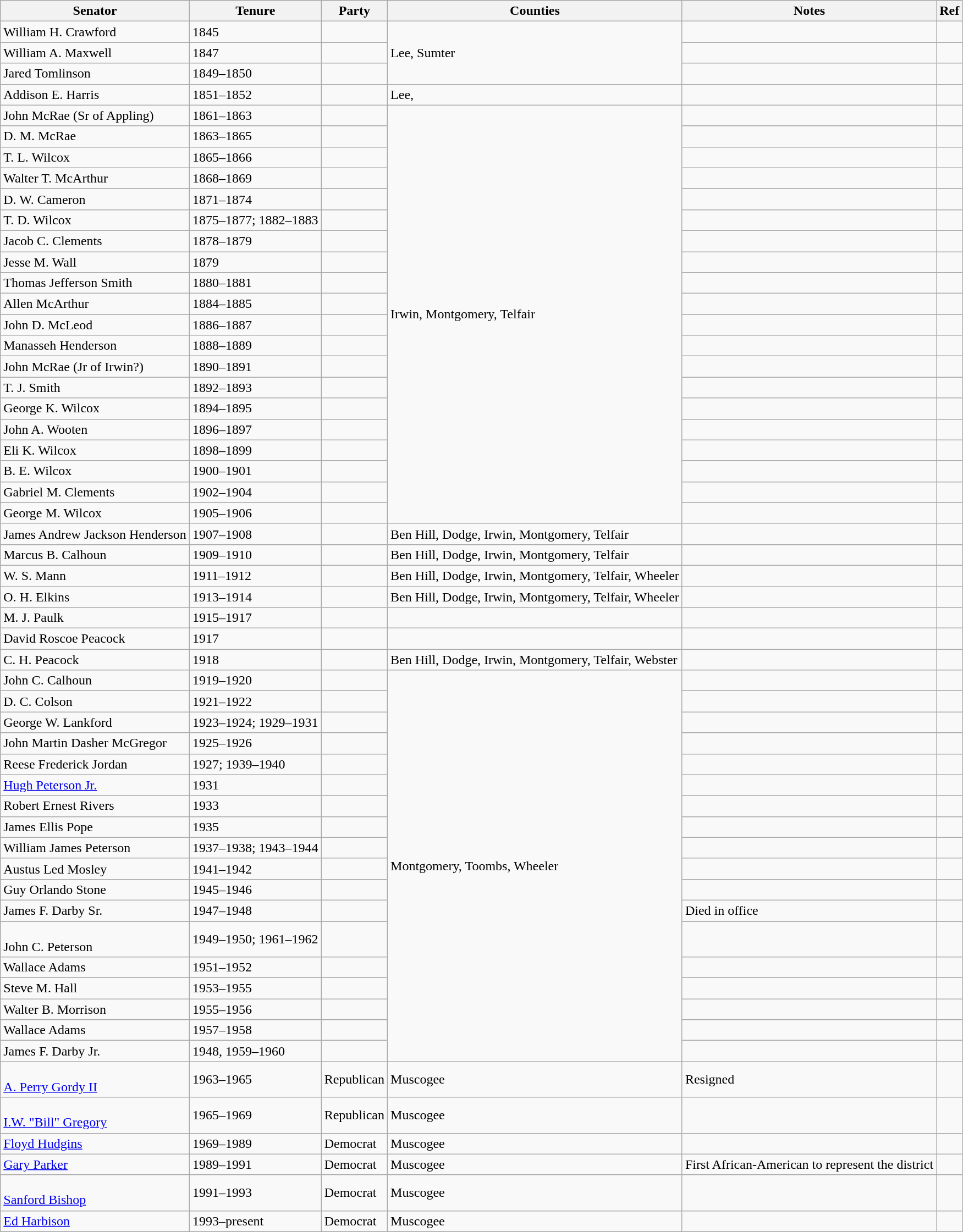<table class="wikitable">
<tr>
<th>Senator</th>
<th>Tenure</th>
<th>Party</th>
<th>Counties</th>
<th>Notes</th>
<th>Ref</th>
</tr>
<tr>
<td>William H. Crawford</td>
<td>1845</td>
<td></td>
<td rowspan="3">Lee, Sumter</td>
<td></td>
<td></td>
</tr>
<tr>
<td>William A. Maxwell</td>
<td>1847</td>
<td></td>
<td></td>
<td></td>
</tr>
<tr>
<td>Jared Tomlinson</td>
<td>1849–1850</td>
<td></td>
<td></td>
<td></td>
</tr>
<tr>
<td>Addison E. Harris</td>
<td>1851–1852</td>
<td></td>
<td>Lee,</td>
<td></td>
<td></td>
</tr>
<tr>
<td>John McRae (Sr of Appling)</td>
<td>1861–1863</td>
<td></td>
<td rowspan="20">Irwin, Montgomery, Telfair</td>
<td></td>
<td></td>
</tr>
<tr>
<td>D. M. McRae</td>
<td>1863–1865</td>
<td></td>
<td></td>
<td></td>
</tr>
<tr>
<td>T. L. Wilcox</td>
<td>1865–1866</td>
<td></td>
<td></td>
<td></td>
</tr>
<tr>
<td>Walter T. McArthur</td>
<td>1868–1869</td>
<td></td>
<td></td>
<td></td>
</tr>
<tr>
<td>D. W. Cameron</td>
<td>1871–1874</td>
<td></td>
<td></td>
<td></td>
</tr>
<tr>
<td>T. D. Wilcox</td>
<td>1875–1877; 1882–1883</td>
<td></td>
<td></td>
<td></td>
</tr>
<tr>
<td>Jacob C. Clements</td>
<td>1878–1879</td>
<td></td>
<td></td>
<td></td>
</tr>
<tr>
<td>Jesse M. Wall</td>
<td>1879</td>
<td></td>
<td></td>
<td></td>
</tr>
<tr>
<td>Thomas Jefferson Smith</td>
<td>1880–1881</td>
<td></td>
<td></td>
<td></td>
</tr>
<tr>
<td>Allen McArthur</td>
<td>1884–1885</td>
<td></td>
<td></td>
<td></td>
</tr>
<tr>
<td>John D. McLeod</td>
<td>1886–1887</td>
<td></td>
<td></td>
<td></td>
</tr>
<tr>
<td>Manasseh Henderson</td>
<td>1888–1889</td>
<td></td>
<td></td>
<td></td>
</tr>
<tr>
<td>John McRae (Jr of Irwin?)</td>
<td>1890–1891</td>
<td></td>
<td></td>
<td></td>
</tr>
<tr>
<td>T. J. Smith</td>
<td>1892–1893</td>
<td></td>
<td></td>
<td></td>
</tr>
<tr>
<td>George K. Wilcox</td>
<td>1894–1895</td>
<td></td>
<td></td>
<td></td>
</tr>
<tr>
<td>John A. Wooten</td>
<td>1896–1897</td>
<td></td>
<td></td>
<td></td>
</tr>
<tr>
<td>Eli K. Wilcox</td>
<td>1898–1899</td>
<td></td>
<td></td>
<td></td>
</tr>
<tr>
<td>B. E. Wilcox</td>
<td>1900–1901</td>
<td></td>
<td></td>
<td></td>
</tr>
<tr>
<td>Gabriel M. Clements</td>
<td>1902–1904</td>
<td></td>
<td></td>
<td></td>
</tr>
<tr>
<td>George M. Wilcox</td>
<td>1905–1906</td>
<td></td>
<td></td>
<td></td>
</tr>
<tr>
<td>James Andrew Jackson Henderson</td>
<td>1907–1908</td>
<td></td>
<td>Ben Hill, Dodge, Irwin, Montgomery, Telfair</td>
<td></td>
<td></td>
</tr>
<tr>
<td>Marcus B. Calhoun</td>
<td>1909–1910</td>
<td></td>
<td>Ben Hill, Dodge, Irwin, Montgomery, Telfair</td>
<td></td>
<td></td>
</tr>
<tr>
<td>W. S. Mann</td>
<td>1911–1912</td>
<td></td>
<td>Ben Hill, Dodge, Irwin, Montgomery, Telfair, Wheeler</td>
<td></td>
<td></td>
</tr>
<tr>
<td>O. H. Elkins</td>
<td>1913–1914</td>
<td></td>
<td>Ben Hill, Dodge, Irwin, Montgomery, Telfair, Wheeler</td>
<td></td>
<td></td>
</tr>
<tr>
<td>M. J. Paulk</td>
<td>1915–1917</td>
<td></td>
<td></td>
<td></td>
<td></td>
</tr>
<tr>
<td>David Roscoe Peacock</td>
<td>1917</td>
<td></td>
<td></td>
<td></td>
<td></td>
</tr>
<tr>
<td>C. H. Peacock</td>
<td>1918</td>
<td></td>
<td>Ben Hill, Dodge, Irwin, Montgomery, Telfair, Webster</td>
<td></td>
<td></td>
</tr>
<tr>
<td>John C. Calhoun</td>
<td>1919–1920</td>
<td></td>
<td rowspan="18">Montgomery, Toombs, Wheeler</td>
<td></td>
<td></td>
</tr>
<tr>
<td>D. C. Colson</td>
<td>1921–1922</td>
<td></td>
<td></td>
<td></td>
</tr>
<tr>
<td>George W. Lankford</td>
<td>1923–1924; 1929–1931</td>
<td></td>
<td></td>
<td></td>
</tr>
<tr>
<td>John Martin Dasher McGregor</td>
<td>1925–1926</td>
<td></td>
<td></td>
<td></td>
</tr>
<tr>
<td>Reese Frederick Jordan</td>
<td>1927; 1939–1940</td>
<td></td>
<td></td>
<td></td>
</tr>
<tr>
<td><a href='#'>Hugh Peterson Jr.</a></td>
<td>1931</td>
<td></td>
<td></td>
<td></td>
</tr>
<tr>
<td>Robert Ernest Rivers</td>
<td>1933</td>
<td></td>
<td></td>
<td></td>
</tr>
<tr>
<td>James Ellis Pope</td>
<td>1935</td>
<td></td>
<td></td>
<td></td>
</tr>
<tr>
<td>William James Peterson</td>
<td>1937–1938; 1943–1944</td>
<td></td>
<td></td>
<td></td>
</tr>
<tr>
<td>Austus Led Mosley</td>
<td>1941–1942</td>
<td></td>
<td></td>
<td></td>
</tr>
<tr>
<td>Guy Orlando Stone</td>
<td>1945–1946</td>
<td></td>
<td></td>
<td></td>
</tr>
<tr>
<td>James F. Darby Sr.</td>
<td>1947–1948</td>
<td></td>
<td>Died in office</td>
<td></td>
</tr>
<tr>
<td align=left><br> John C. Peterson</td>
<td>1949–1950; 1961–1962</td>
<td></td>
<td></td>
<td></td>
</tr>
<tr>
<td>Wallace Adams</td>
<td>1951–1952</td>
<td></td>
<td></td>
<td></td>
</tr>
<tr>
<td>Steve M. Hall</td>
<td>1953–1955</td>
<td></td>
<td></td>
<td></td>
</tr>
<tr>
<td>Walter B. Morrison</td>
<td>1955–1956</td>
<td></td>
<td></td>
<td></td>
</tr>
<tr>
<td>Wallace Adams</td>
<td>1957–1958</td>
<td></td>
<td></td>
<td></td>
</tr>
<tr>
<td>James F. Darby Jr.</td>
<td>1948, 1959–1960</td>
<td></td>
<td></td>
<td></td>
</tr>
<tr>
<td align=left><br><a href='#'>A. Perry Gordy II</a></td>
<td>1963–1965</td>
<td>Republican</td>
<td>Muscogee</td>
<td>Resigned</td>
<td></td>
</tr>
<tr>
<td align=left><br><a href='#'>I.W. "Bill" Gregory</a></td>
<td>1965–1969</td>
<td>Republican</td>
<td>Muscogee</td>
<td></td>
<td></td>
</tr>
<tr>
<td><a href='#'>Floyd Hudgins</a></td>
<td>1969–1989</td>
<td>Democrat</td>
<td>Muscogee</td>
<td></td>
<td></td>
</tr>
<tr>
<td><a href='#'>Gary Parker</a></td>
<td>1989–1991</td>
<td>Democrat</td>
<td>Muscogee</td>
<td>First African-American to represent the district</td>
<td></td>
</tr>
<tr>
<td align=left><br> <a href='#'>Sanford Bishop</a></td>
<td>1991–1993</td>
<td>Democrat</td>
<td>Muscogee</td>
<td></td>
<td></td>
</tr>
<tr>
<td><a href='#'>Ed Harbison</a></td>
<td>1993–present</td>
<td>Democrat</td>
<td>Muscogee</td>
<td></td>
<td></td>
</tr>
</table>
